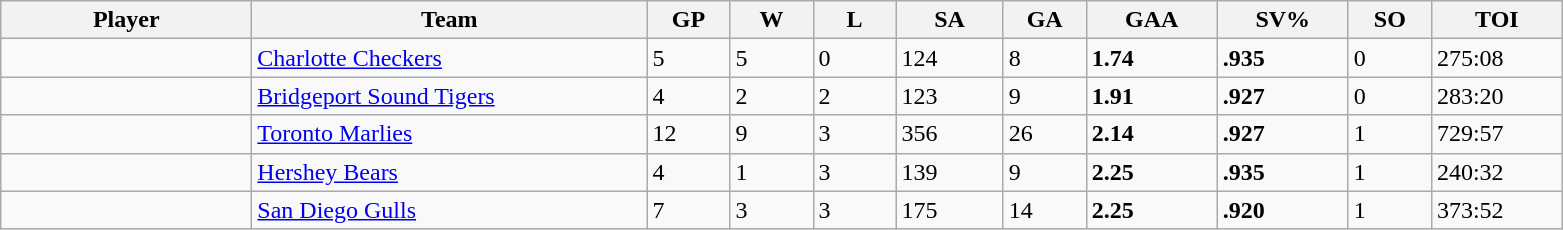<table class="wikitable sortable">
<tr>
<th style="width:10em">Player</th>
<th style="width:16em">Team</th>
<th style="width:3em">GP</th>
<th style="width:3em">W</th>
<th style="width:3em">L</th>
<th style="width:4em">SA</th>
<th style="width:3em">GA</th>
<th style="width:5em">GAA</th>
<th style="width:5em">SV%</th>
<th style="width:3em">SO</th>
<th style="width:5em">TOI</th>
</tr>
<tr>
<td></td>
<td><a href='#'>Charlotte Checkers</a></td>
<td>5</td>
<td>5</td>
<td>0</td>
<td>124</td>
<td>8</td>
<td><strong>1.74</strong></td>
<td><strong>.935</strong></td>
<td>0</td>
<td>275:08</td>
</tr>
<tr>
<td></td>
<td><a href='#'>Bridgeport Sound Tigers</a></td>
<td>4</td>
<td>2</td>
<td>2</td>
<td>123</td>
<td>9</td>
<td><strong>1.91</strong></td>
<td><strong>.927</strong></td>
<td>0</td>
<td>283:20</td>
</tr>
<tr>
<td></td>
<td><a href='#'>Toronto Marlies</a></td>
<td>12</td>
<td>9</td>
<td>3</td>
<td>356</td>
<td>26</td>
<td><strong>2.14</strong></td>
<td><strong>.927</strong></td>
<td>1</td>
<td>729:57</td>
</tr>
<tr>
<td></td>
<td><a href='#'>Hershey Bears</a></td>
<td>4</td>
<td>1</td>
<td>3</td>
<td>139</td>
<td>9</td>
<td><strong>2.25</strong></td>
<td><strong>.935</strong></td>
<td>1</td>
<td>240:32</td>
</tr>
<tr>
<td></td>
<td><a href='#'>San Diego Gulls</a></td>
<td>7</td>
<td>3</td>
<td>3</td>
<td>175</td>
<td>14</td>
<td><strong>2.25</strong></td>
<td><strong>.920</strong></td>
<td>1</td>
<td>373:52</td>
</tr>
</table>
